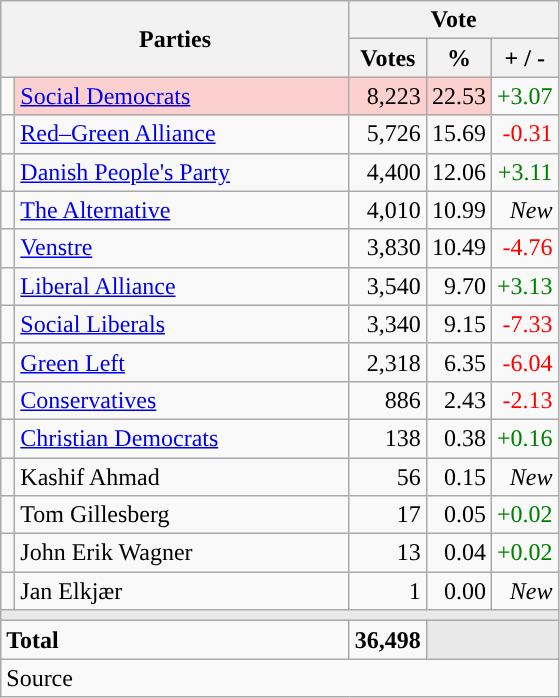<table class="wikitable" style="text-align:right;">
<tr>
<th style="text-align:centre;" rowspan="2" colspan="2" width="225">Parties</th>
<th colspan="3">Vote</th>
</tr>
<tr>
<th width="15">Votes</th>
<th width="15">%</th>
<th width="15">+ / -</th>
</tr>
<tr>
<td width="2" style="color:inherit;background:"></td>
<td bgcolor=#fbd0ce  align="left"><a href='#'>Social Democrats</a></td>
<td bgcolor=#fbd0ce>8,223</td>
<td bgcolor=#fbd0ce>22.53</td>
<td style=color:green;>+3.07</td>
</tr>
<tr>
<td width="2" style="color:inherit;background:"></td>
<td align="left"><a href='#'>Red–Green Alliance</a></td>
<td>5,726</td>
<td>15.69</td>
<td style=color:red;>-0.31</td>
</tr>
<tr>
<td width="2" style="color:inherit;background:"></td>
<td align="left"><a href='#'>Danish People's Party</a></td>
<td>4,400</td>
<td>12.06</td>
<td style=color:green;>+3.11</td>
</tr>
<tr>
<td width="2" style="color:inherit;background:"></td>
<td align="left"><a href='#'>The Alternative</a></td>
<td>4,010</td>
<td>10.99</td>
<td><em>New</em></td>
</tr>
<tr>
<td width="2" style="color:inherit;background:"></td>
<td align="left"><a href='#'>Venstre</a></td>
<td>3,830</td>
<td>10.49</td>
<td style=color:red;>-4.76</td>
</tr>
<tr>
<td width="2" style="color:inherit;background:"></td>
<td align="left"><a href='#'>Liberal Alliance</a></td>
<td>3,540</td>
<td>9.70</td>
<td style=color:green;>+3.13</td>
</tr>
<tr>
<td width="2" style="color:inherit;background:"></td>
<td align="left"><a href='#'>Social Liberals</a></td>
<td>3,340</td>
<td>9.15</td>
<td style=color:red;>-7.33</td>
</tr>
<tr>
<td width="2" style="color:inherit;background:"></td>
<td align="left"><a href='#'>Green Left</a></td>
<td>2,318</td>
<td>6.35</td>
<td style=color:red;>-6.04</td>
</tr>
<tr>
<td width="2" style="color:inherit;background:"></td>
<td align="left"><a href='#'>Conservatives</a></td>
<td>886</td>
<td>2.43</td>
<td style=color:red;>-2.13</td>
</tr>
<tr>
<td width="2" style="color:inherit;background:"></td>
<td align="left"><a href='#'>Christian Democrats</a></td>
<td>138</td>
<td>0.38</td>
<td style=color:green;>+0.16</td>
</tr>
<tr>
<td width="2" style="color:inherit;background:"></td>
<td align="left">Kashif Ahmad</td>
<td>56</td>
<td>0.15</td>
<td><em>New</em></td>
</tr>
<tr>
<td width="2" style="color:inherit;background:"></td>
<td align="left">Tom Gillesberg</td>
<td>17</td>
<td>0.05</td>
<td style=color:green;>+0.02</td>
</tr>
<tr>
<td width="2" style="color:inherit;background:"></td>
<td align="left">John Erik Wagner</td>
<td>13</td>
<td>0.04</td>
<td style=color:green;>+0.02</td>
</tr>
<tr>
<td width="2" style="color:inherit;background:"></td>
<td align="left">Jan Elkjær</td>
<td>1</td>
<td>0.00</td>
<td><em>New</em></td>
</tr>
<tr>
<td colspan="7" bgcolor="#E9E9E9"></td>
</tr>
<tr>
<td align="left" colspan="2"><strong>Total</strong></td>
<td><strong>36,498</strong></td>
<td bgcolor="#E9E9E9" colspan="2"></td>
</tr>
<tr>
<td align="left" colspan="6">Source</td>
</tr>
</table>
